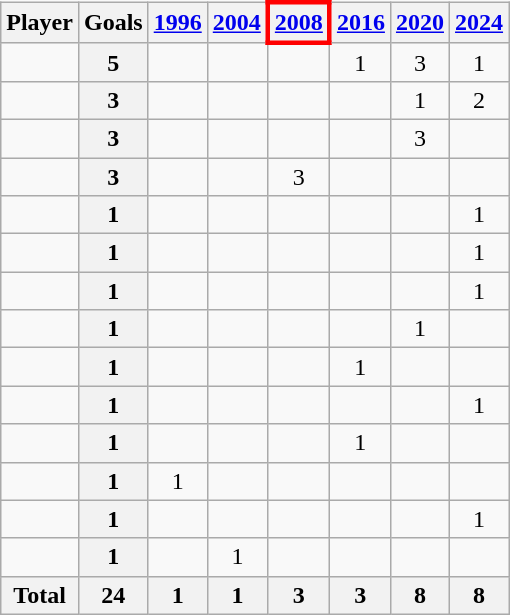<table class="wikitable sortable" style="text-align:center;">
<tr>
<th>Player</th>
<th>Goals</th>
<th><a href='#'>1996</a></th>
<th><a href='#'>2004</a></th>
<th style="border:3px solid red"><a href='#'>2008</a></th>
<th><a href='#'>2016</a></th>
<th><a href='#'>2020</a></th>
<th><a href='#'>2024</a></th>
</tr>
<tr>
<td align="left"></td>
<th>5</th>
<td></td>
<td></td>
<td></td>
<td>1</td>
<td>3</td>
<td>1</td>
</tr>
<tr>
<td align="left"></td>
<th>3</th>
<td></td>
<td></td>
<td></td>
<td></td>
<td>1</td>
<td>2</td>
</tr>
<tr>
<td align="left"></td>
<th>3</th>
<td></td>
<td></td>
<td></td>
<td></td>
<td>3</td>
<td></td>
</tr>
<tr>
<td align="left"></td>
<th>3</th>
<td></td>
<td></td>
<td>3</td>
<td></td>
<td></td>
<td></td>
</tr>
<tr>
<td align="left"></td>
<th>1</th>
<td></td>
<td></td>
<td></td>
<td></td>
<td></td>
<td>1</td>
</tr>
<tr>
<td align="left"></td>
<th>1</th>
<td></td>
<td></td>
<td></td>
<td></td>
<td></td>
<td>1</td>
</tr>
<tr>
<td align="left"></td>
<th>1</th>
<td></td>
<td></td>
<td></td>
<td></td>
<td></td>
<td>1</td>
</tr>
<tr>
<td align="left"></td>
<th>1</th>
<td></td>
<td></td>
<td></td>
<td></td>
<td>1</td>
<td></td>
</tr>
<tr>
<td align="left"></td>
<th>1</th>
<td></td>
<td></td>
<td></td>
<td>1</td>
<td></td>
<td></td>
</tr>
<tr>
<td align="left"></td>
<th>1</th>
<td></td>
<td></td>
<td></td>
<td></td>
<td></td>
<td>1</td>
</tr>
<tr>
<td align="left"></td>
<th>1</th>
<td></td>
<td></td>
<td></td>
<td>1</td>
<td></td>
<td></td>
</tr>
<tr>
<td align="left"></td>
<th>1</th>
<td>1</td>
<td></td>
<td></td>
<td></td>
<td></td>
<td></td>
</tr>
<tr>
<td align="left"></td>
<th>1</th>
<td></td>
<td></td>
<td></td>
<td></td>
<td></td>
<td>1</td>
</tr>
<tr>
<td align="left"></td>
<th>1</th>
<td></td>
<td>1</td>
<td></td>
<td></td>
<td></td>
<td></td>
</tr>
<tr class="sortbottom">
<th>Total</th>
<th>24</th>
<th>1</th>
<th>1</th>
<th>3</th>
<th>3</th>
<th>8</th>
<th>8</th>
</tr>
</table>
